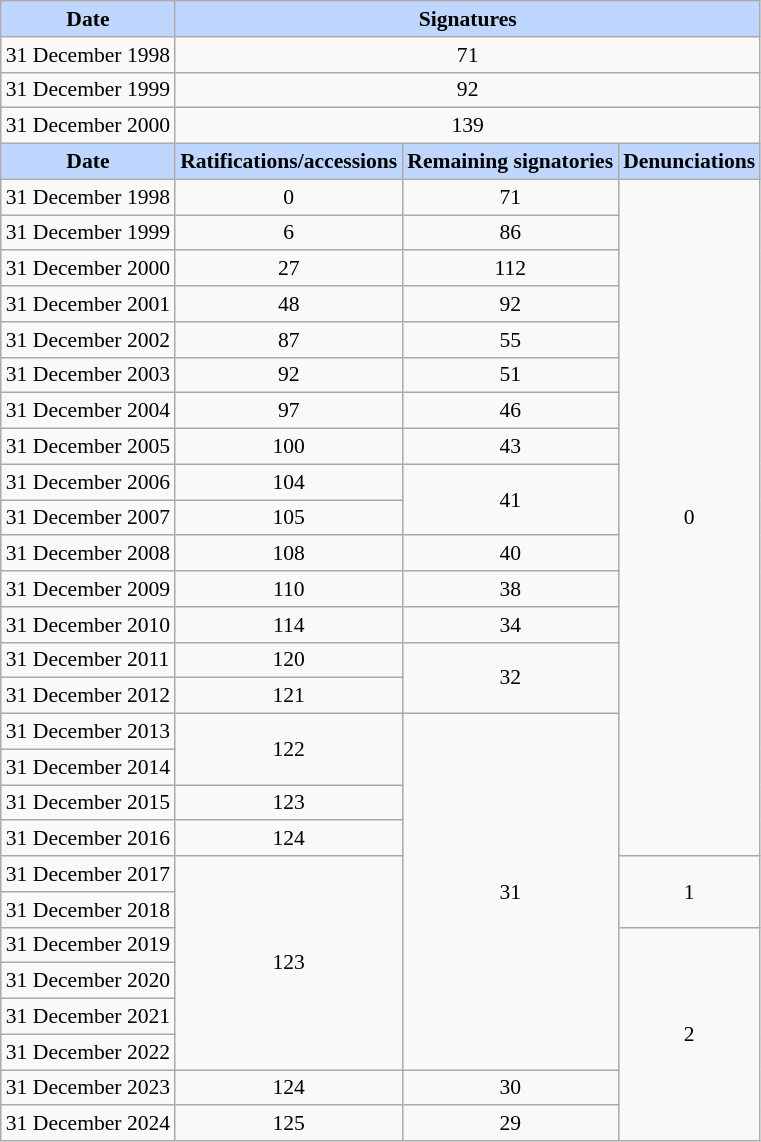<table class="wikitable">
<tr style="text-align:center; background:#bfd7ff; font-size:90%;">
<td><strong>Date</strong></td>
<td style="text-align:center;" colspan="3"><strong>Signatures</strong></td>
</tr>
<tr style="font-size: 90%">
<td>31 December 1998</td>
<td style="text-align:center;" colspan="3">71</td>
</tr>
<tr style="font-size: 90%">
<td>31 December 1999</td>
<td style="text-align:center;" colspan="3">92</td>
</tr>
<tr style="font-size: 90%">
<td>31 December 2000</td>
<td style="text-align:center;" colspan="3">139</td>
</tr>
<tr style="text-align:center; background:#bfd7ff; font-size:90%;">
<td><strong>Date</strong></td>
<td><strong>Ratifications/accessions</strong></td>
<td><strong>Remaining signatories</strong></td>
<td><strong>Denunciations</strong></td>
</tr>
<tr style="font-size: 90%">
<td>31 December 1998</td>
<td align=center>0</td>
<td align=center>71</td>
<td align=center rowspan=19>0</td>
</tr>
<tr style="font-size: 90%">
<td>31 December 1999</td>
<td align=center>6</td>
<td align=center>86</td>
</tr>
<tr style="font-size: 90%">
<td>31 December 2000</td>
<td align=center>27</td>
<td align=center>112</td>
</tr>
<tr style="font-size: 90%">
<td>31 December 2001</td>
<td align=center>48</td>
<td align=center>92</td>
</tr>
<tr style="font-size: 90%">
<td>31 December 2002</td>
<td align=center>87</td>
<td align=center>55</td>
</tr>
<tr style="font-size: 90%">
<td>31 December 2003</td>
<td align=center>92</td>
<td align=center>51</td>
</tr>
<tr style="font-size: 90%">
<td>31 December 2004</td>
<td align=center>97</td>
<td align=center>46</td>
</tr>
<tr style="font-size: 90%">
<td>31 December 2005</td>
<td align=center>100</td>
<td align=center>43</td>
</tr>
<tr style="font-size: 90%">
<td>31 December 2006</td>
<td align=center>104</td>
<td align=center rowspan=2>41</td>
</tr>
<tr style="font-size: 90%">
<td>31 December 2007</td>
<td align=center>105</td>
</tr>
<tr style="font-size: 90%">
<td>31 December 2008</td>
<td align=center>108</td>
<td align=center>40</td>
</tr>
<tr style="font-size: 90%">
<td>31 December 2009</td>
<td align=center>110</td>
<td align=center>38</td>
</tr>
<tr style="font-size: 90%">
<td>31 December 2010</td>
<td align=center>114</td>
<td align=center>34</td>
</tr>
<tr style="font-size: 90%">
<td>31 December 2011</td>
<td align=center>120</td>
<td align=center rowspan=2>32</td>
</tr>
<tr style="font-size: 90%">
<td>31 December 2012</td>
<td align=center>121</td>
</tr>
<tr style="font-size: 90%">
<td>31 December 2013</td>
<td align=center rowspan=2>122</td>
<td align=center rowspan=10>31</td>
</tr>
<tr style="font-size: 90%">
<td>31 December 2014</td>
</tr>
<tr style="font-size: 90%">
<td>31 December 2015</td>
<td align=center>123</td>
</tr>
<tr style="font-size: 90%">
<td>31 December 2016</td>
<td align=center>124</td>
</tr>
<tr style="font-size: 90%">
<td>31 December 2017</td>
<td align=center rowspan=6>123</td>
<td align=center rowspan=2>1</td>
</tr>
<tr style="font-size: 90%">
<td>31 December 2018</td>
</tr>
<tr style="font-size: 90%">
<td>31 December 2019</td>
<td align=center rowspan=6>2</td>
</tr>
<tr style="font-size: 90%">
<td>31 December 2020</td>
</tr>
<tr style="font-size: 90%">
<td>31 December 2021</td>
</tr>
<tr style="font-size: 90%">
<td>31 December 2022</td>
</tr>
<tr style="font-size: 90%">
<td>31 December 2023</td>
<td align=center>124</td>
<td align=center>30</td>
</tr>
<tr style="font-size: 90%">
<td>31 December 2024</td>
<td align=center>125</td>
<td align=center>29</td>
</tr>
</table>
